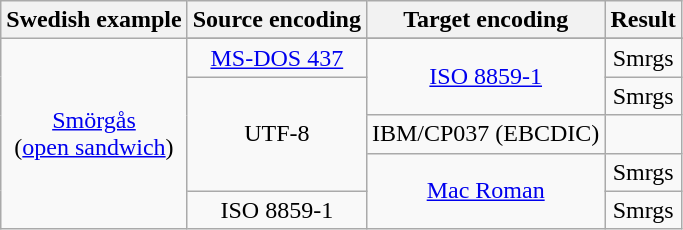<table class="wikitable" style="text-align: center;">
<tr>
<th>Swedish example</th>
<th>Source encoding</th>
<th>Target encoding</th>
<th>Result<br></th>
</tr>
<tr>
<td rowspan="6"><a href='#'>Smörgås</a><br>(<a href='#'>open sandwich</a>)</td>
</tr>
<tr>
<td><a href='#'>MS-DOS 437</a></td>
<td rowspan="2"><a href='#'>ISO 8859-1</a></td>
<td>Smrgs</td>
</tr>
<tr>
<td rowspan="3">UTF-8</td>
<td>Smrgs</td>
</tr>
<tr>
<td>IBM/CP037 (EBCDIC)</td>
<td></td>
</tr>
<tr>
<td rowspan="2"><a href='#'>Mac Roman</a></td>
<td>Smrgs</td>
</tr>
<tr>
<td>ISO 8859-1</td>
<td>Smrgs</td>
</tr>
</table>
